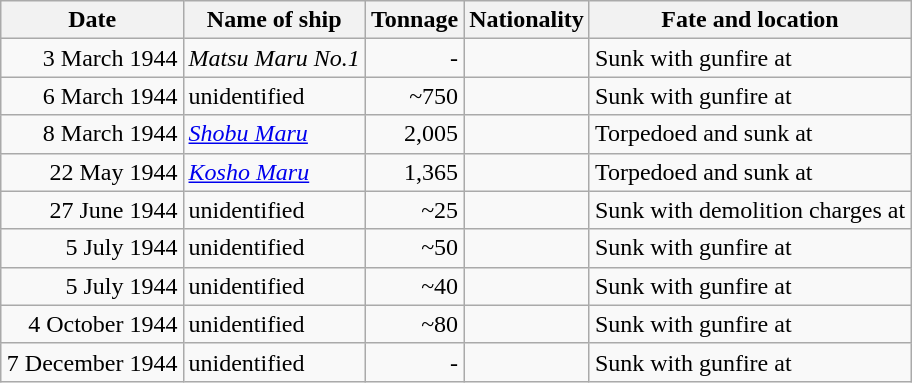<table class="wikitable" style="margin: 1em auto 1em auto;"|->
<tr>
<th>Date</th>
<th>Name of ship</th>
<th>Tonnage</th>
<th>Nationality</th>
<th>Fate and location</th>
</tr>
<tr>
<td align="right">3 March 1944</td>
<td align="left"><em>Matsu Maru No.1</em></td>
<td align="right">-</td>
<td align="left"></td>
<td align="left">Sunk with gunfire at </td>
</tr>
<tr>
<td align="right">6 March 1944</td>
<td align="left">unidentified</td>
<td align="right">~750</td>
<td align="left"></td>
<td align="left">Sunk with gunfire at </td>
</tr>
<tr>
<td align="right">8 March 1944</td>
<td align="left"><a href='#'><em>Shobu Maru</em></a></td>
<td align="right">2,005</td>
<td align="left"></td>
<td align="left">Torpedoed and sunk at </td>
</tr>
<tr>
<td align="right">22 May 1944</td>
<td align="left"><a href='#'><em>Kosho Maru</em></a></td>
<td align="right">1,365</td>
<td align="left"></td>
<td align="left">Torpedoed and sunk at </td>
</tr>
<tr>
<td align="right">27 June 1944</td>
<td align="left">unidentified</td>
<td align="right">~25</td>
<td align="left"></td>
<td align="left">Sunk with demolition charges at </td>
</tr>
<tr>
<td align="right">5 July 1944</td>
<td align="left">unidentified</td>
<td align="right">~50</td>
<td align="left"></td>
<td align="left">Sunk with gunfire at </td>
</tr>
<tr>
<td align="right">5 July 1944</td>
<td align="left">unidentified</td>
<td align="right">~40</td>
<td align="left"></td>
<td align="left">Sunk with gunfire at </td>
</tr>
<tr>
<td align="right">4 October 1944</td>
<td align="left">unidentified</td>
<td align="right">~80</td>
<td align="left"></td>
<td align="left">Sunk with gunfire at </td>
</tr>
<tr>
<td align="right">7 December 1944</td>
<td align="left">unidentified</td>
<td align="right">-</td>
<td align="left"></td>
<td align="left">Sunk with gunfire at </td>
</tr>
</table>
